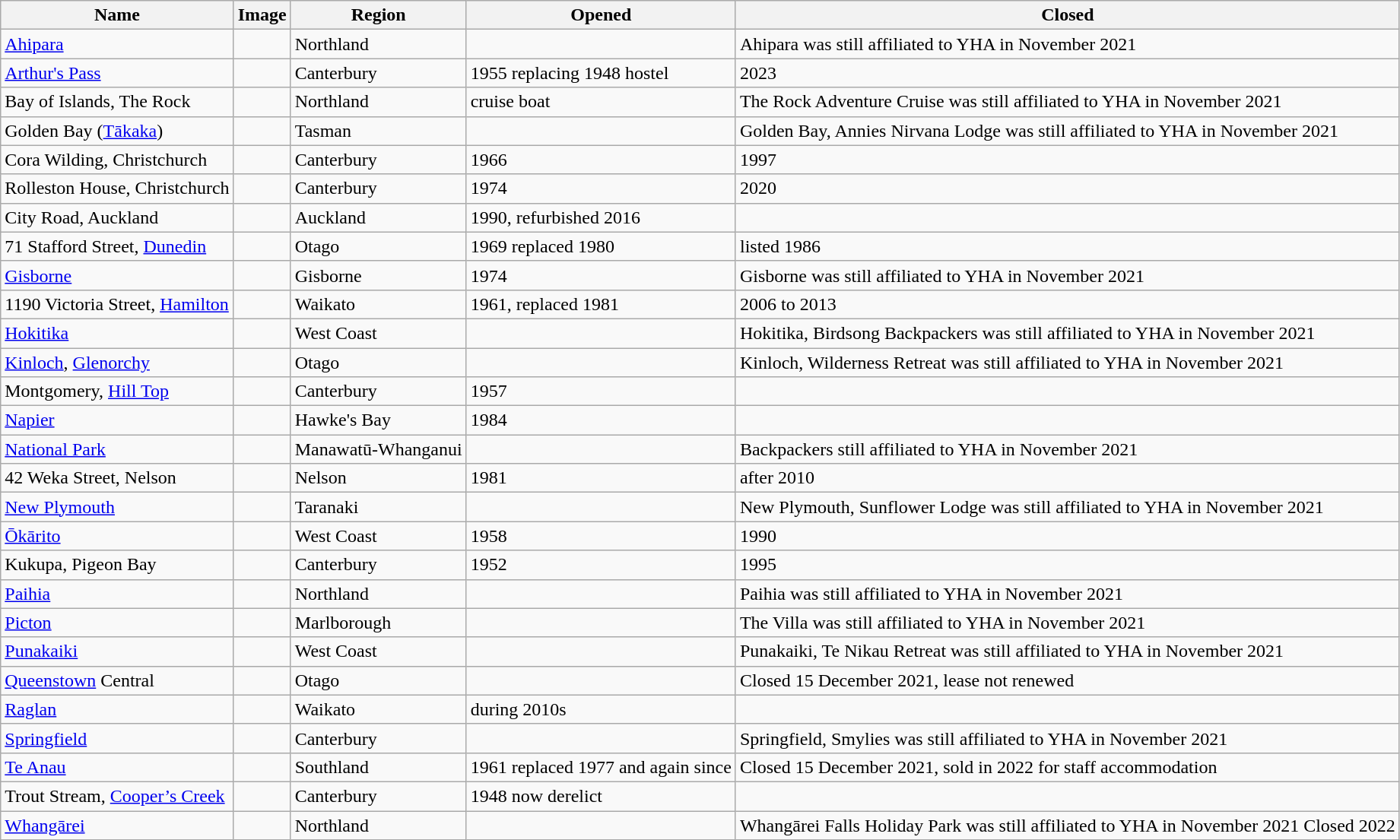<table class="wikitable sortable" border="1">
<tr valign="bottom">
<th>Name</th>
<th>Image</th>
<th>Region</th>
<th>Opened</th>
<th>Closed</th>
</tr>
<tr>
<td><a href='#'>Ahipara</a></td>
<td></td>
<td>Northland</td>
<td></td>
<td>Ahipara was still affiliated to YHA in November 2021</td>
</tr>
<tr>
<td><a href='#'>Arthur's Pass</a></td>
<td></td>
<td>Canterbury</td>
<td>1955 replacing 1948 hostel</td>
<td>2023</td>
</tr>
<tr>
<td>Bay of Islands, The Rock</td>
<td></td>
<td>Northland</td>
<td>cruise boat</td>
<td>The Rock Adventure Cruise was still affiliated to YHA in November 2021</td>
</tr>
<tr>
<td>Golden Bay (<a href='#'>Tākaka</a>)</td>
<td></td>
<td>Tasman</td>
<td></td>
<td>Golden Bay, Annies Nirvana Lodge was still affiliated to YHA in November 2021</td>
</tr>
<tr>
<td>Cora Wilding, Christchurch</td>
<td></td>
<td>Canterbury</td>
<td>1966</td>
<td>1997</td>
</tr>
<tr>
<td>Rolleston House, Christchurch</td>
<td></td>
<td>Canterbury</td>
<td>1974</td>
<td>2020</td>
</tr>
<tr>
<td>City Road, Auckland</td>
<td></td>
<td>Auckland</td>
<td>1990, refurbished 2016</td>
<td></td>
</tr>
<tr>
<td>71 Stafford Street, <a href='#'>Dunedin</a></td>
<td></td>
<td>Otago</td>
<td>1969 replaced 1980</td>
<td>listed 1986</td>
</tr>
<tr>
<td><a href='#'>Gisborne</a></td>
<td></td>
<td>Gisborne</td>
<td>1974</td>
<td>Gisborne was still affiliated to YHA in November 2021</td>
</tr>
<tr>
<td>1190 Victoria Street, <a href='#'>Hamilton</a></td>
<td></td>
<td>Waikato</td>
<td>1961, replaced 1981</td>
<td>2006 to 2013</td>
</tr>
<tr>
<td><a href='#'>Hokitika</a></td>
<td></td>
<td>West Coast</td>
<td></td>
<td>Hokitika, Birdsong Backpackers was still affiliated to YHA in November 2021</td>
</tr>
<tr>
<td><a href='#'>Kinloch</a>, <a href='#'>Glenorchy</a></td>
<td></td>
<td>Otago</td>
<td></td>
<td>Kinloch, Wilderness Retreat was still affiliated to YHA in November 2021</td>
</tr>
<tr valign="top">
<td>Montgomery, <a href='#'>Hill Top</a></td>
<td></td>
<td>Canterbury</td>
<td>1957</td>
<td></td>
</tr>
<tr>
<td><a href='#'>Napier</a></td>
<td></td>
<td>Hawke's Bay</td>
<td>1984</td>
<td></td>
</tr>
<tr>
<td><a href='#'>National Park</a></td>
<td></td>
<td>Manawatū-Whanganui</td>
<td></td>
<td>Backpackers still affiliated to YHA in November 2021</td>
</tr>
<tr>
<td>42 Weka Street, Nelson</td>
<td></td>
<td>Nelson</td>
<td>1981</td>
<td>after 2010</td>
</tr>
<tr>
<td><a href='#'>New Plymouth</a></td>
<td></td>
<td>Taranaki</td>
<td></td>
<td>New Plymouth, Sunflower Lodge was still affiliated to YHA in November 2021</td>
</tr>
<tr>
<td><a href='#'>Ōkārito</a></td>
<td></td>
<td>West Coast</td>
<td>1958</td>
<td>1990</td>
</tr>
<tr>
<td>Kukupa, Pigeon Bay</td>
<td></td>
<td>Canterbury</td>
<td>1952</td>
<td>1995</td>
</tr>
<tr>
<td><a href='#'>Paihia</a></td>
<td></td>
<td>Northland</td>
<td></td>
<td>Paihia was still affiliated to YHA in November 2021</td>
</tr>
<tr>
<td><a href='#'>Picton</a></td>
<td></td>
<td>Marlborough</td>
<td></td>
<td>The Villa was still affiliated to YHA in November 2021</td>
</tr>
<tr>
<td><a href='#'>Punakaiki</a></td>
<td></td>
<td>West Coast</td>
<td></td>
<td>Punakaiki, Te Nikau Retreat was still affiliated to YHA in November 2021</td>
</tr>
<tr>
<td><a href='#'>Queenstown</a> Central</td>
<td></td>
<td>Otago</td>
<td></td>
<td>Closed 15 December 2021, lease not renewed</td>
</tr>
<tr>
<td><a href='#'>Raglan</a></td>
<td></td>
<td>Waikato</td>
<td>during 2010s</td>
<td></td>
</tr>
<tr>
<td><a href='#'>Springfield</a></td>
<td></td>
<td>Canterbury</td>
<td></td>
<td>Springfield, Smylies was still affiliated to YHA in November 2021</td>
</tr>
<tr>
<td><a href='#'>Te Anau</a></td>
<td></td>
<td>Southland</td>
<td>1961 replaced 1977 and again since</td>
<td>Closed 15 December 2021, sold in 2022 for staff accommodation</td>
</tr>
<tr>
<td>Trout Stream, <a href='#'>Cooper’s Creek</a></td>
<td></td>
<td>Canterbury</td>
<td>1948 now derelict</td>
<td></td>
</tr>
<tr>
<td><a href='#'>Whangārei</a></td>
<td></td>
<td>Northland</td>
<td></td>
<td>Whangārei Falls Holiday Park was still affiliated to YHA in November 2021 Closed 2022</td>
</tr>
</table>
